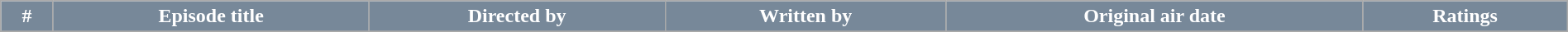<table class="wikitable plainrowheaders" style="margin: auto; width: 100%">
<tr>
<th style="background:#778899; color:#fff;">#</th>
<th style="background:#778899; color:#fff;">Episode title</th>
<th style="background:#778899; color:#fff;">Directed by</th>
<th style="background:#778899; color:#fff;">Written by</th>
<th style="background:#778899; color:#fff;">Original air date</th>
<th style="background:#778899; color:#fff;">Ratings</th>
</tr>
<tr>
</tr>
</table>
